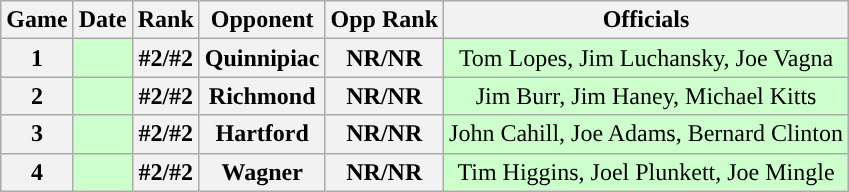<table class="wikitable">
<tr>
<th>Game</th>
<th>Date</th>
<th>Rank</th>
<th>Opponent</th>
<th>Opp Rank</th>
<th>Officials</th>
</tr>
<tr align="center" bgcolor="#ccffcc">
<th>1</th>
<td></td>
<th>#2/#2</th>
<th>Quinnipiac</th>
<th>NR/NR</th>
<td>Tom Lopes, Jim Luchansky, Joe Vagna</td>
</tr>
<tr align="center" bgcolor="#ccffcc">
<th>2</th>
<td></td>
<th>#2/#2</th>
<th>Richmond</th>
<th>NR/NR</th>
<td>Jim Burr, Jim Haney, Michael Kitts</td>
</tr>
<tr align="center" bgcolor="#ccffcc">
<th>3</th>
<td></td>
<th>#2/#2</th>
<th>Hartford</th>
<th>NR/NR</th>
<td>John Cahill, Joe Adams, Bernard Clinton</td>
</tr>
<tr align="center" bgcolor="#ccffcc">
<th>4</th>
<td></td>
<th>#2/#2</th>
<th>Wagner</th>
<th>NR/NR</th>
<td>Tim Higgins, Joel Plunkett, Joe Mingle</td>
</tr>
</table>
